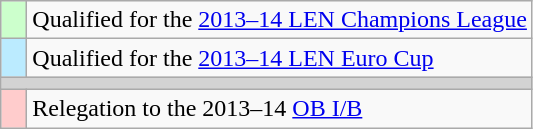<table class="wikitable" style="text-align: left;">
<tr>
<td width=10px bgcolor=#ccffcc></td>
<td>Qualified for the <a href='#'>2013–14 LEN Champions League</a></td>
</tr>
<tr>
<td width=10px bgcolor=#bbebff></td>
<td>Qualified for the <a href='#'>2013–14 LEN Euro Cup</a></td>
</tr>
<tr>
<td colspan=2 height=1px bgcolor=lightgrey></td>
</tr>
<tr>
<td width=10px bgcolor=#ffcccc></td>
<td>Relegation to the 2013–14 <a href='#'>OB I/B</a></td>
</tr>
</table>
